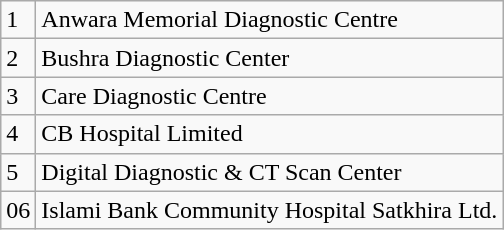<table class="wikitable">
<tr>
<td>1</td>
<td>Anwara Memorial Diagnostic Centre</td>
</tr>
<tr>
<td>2</td>
<td>Bushra Diagnostic Center</td>
</tr>
<tr>
<td>3</td>
<td>Care Diagnostic Centre</td>
</tr>
<tr>
<td>4</td>
<td>CB Hospital Limited</td>
</tr>
<tr>
<td>5</td>
<td>Digital Diagnostic & CT Scan Center</td>
</tr>
<tr>
<td>06</td>
<td>Islami Bank Community Hospital Satkhira Ltd.</td>
</tr>
</table>
